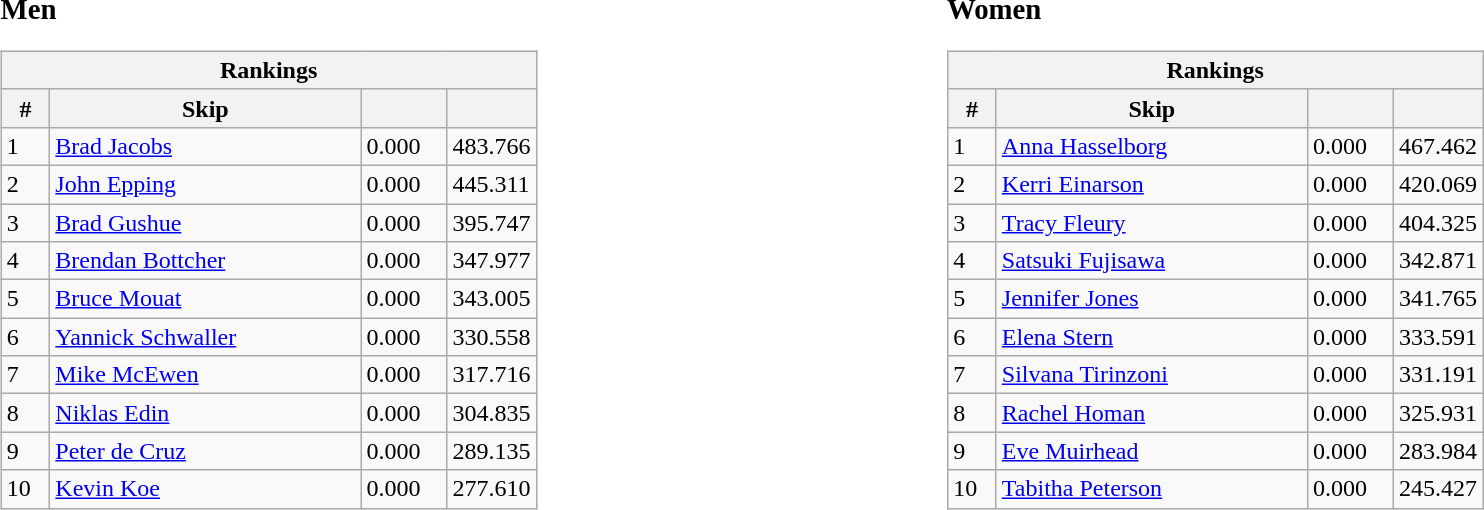<table>
<tr>
<td width=20% valign="top"><br><big><strong>Men</strong></big><table class=wikitable>
<tr>
<th colspan=4>Rankings</th>
</tr>
<tr>
<th width=25>#</th>
<th width=200>Skip</th>
<th width=50></th>
<th width=50></th>
</tr>
<tr>
<td>1</td>
<td> <a href='#'>Brad Jacobs</a></td>
<td>0.000</td>
<td>483.766</td>
</tr>
<tr>
<td>2</td>
<td> <a href='#'>John Epping</a></td>
<td>0.000</td>
<td>445.311</td>
</tr>
<tr>
<td>3</td>
<td> <a href='#'>Brad Gushue</a></td>
<td>0.000</td>
<td>395.747</td>
</tr>
<tr>
<td>4</td>
<td> <a href='#'>Brendan Bottcher</a></td>
<td>0.000</td>
<td>347.977</td>
</tr>
<tr>
<td>5</td>
<td> <a href='#'>Bruce Mouat</a></td>
<td>0.000</td>
<td>343.005</td>
</tr>
<tr>
<td>6</td>
<td> <a href='#'>Yannick Schwaller</a></td>
<td>0.000</td>
<td>330.558</td>
</tr>
<tr>
<td>7</td>
<td> <a href='#'>Mike McEwen</a></td>
<td>0.000</td>
<td>317.716</td>
</tr>
<tr>
<td>8</td>
<td> <a href='#'>Niklas Edin</a></td>
<td>0.000</td>
<td>304.835</td>
</tr>
<tr>
<td>9</td>
<td> <a href='#'>Peter de Cruz</a></td>
<td>0.000</td>
<td>289.135</td>
</tr>
<tr>
<td>10</td>
<td> <a href='#'>Kevin Koe</a></td>
<td>0.000</td>
<td>277.610</td>
</tr>
</table>
</td>
<td width=20% valign="top"><br><big><strong>Women</strong></big><table class=wikitable>
<tr>
<th colspan=4>Rankings</th>
</tr>
<tr align=center>
<th width=25>#</th>
<th width=200>Skip</th>
<th width=50></th>
<th width=50></th>
</tr>
<tr>
<td>1</td>
<td> <a href='#'>Anna Hasselborg</a></td>
<td>0.000</td>
<td>467.462</td>
</tr>
<tr>
<td>2</td>
<td> <a href='#'>Kerri Einarson</a></td>
<td>0.000</td>
<td>420.069</td>
</tr>
<tr>
<td>3</td>
<td> <a href='#'>Tracy Fleury</a></td>
<td>0.000</td>
<td>404.325</td>
</tr>
<tr>
<td>4</td>
<td> <a href='#'>Satsuki Fujisawa</a></td>
<td>0.000</td>
<td>342.871</td>
</tr>
<tr>
<td>5</td>
<td> <a href='#'>Jennifer Jones</a></td>
<td>0.000</td>
<td>341.765</td>
</tr>
<tr>
<td>6</td>
<td> <a href='#'>Elena Stern</a></td>
<td>0.000</td>
<td>333.591</td>
</tr>
<tr>
<td>7</td>
<td> <a href='#'>Silvana Tirinzoni</a></td>
<td>0.000</td>
<td>331.191</td>
</tr>
<tr>
<td>8</td>
<td> <a href='#'>Rachel Homan</a></td>
<td>0.000</td>
<td>325.931</td>
</tr>
<tr>
<td>9</td>
<td> <a href='#'>Eve Muirhead</a></td>
<td>0.000</td>
<td>283.984</td>
</tr>
<tr>
<td>10</td>
<td> <a href='#'>Tabitha Peterson</a></td>
<td>0.000</td>
<td>245.427</td>
</tr>
</table>
</td>
</tr>
</table>
